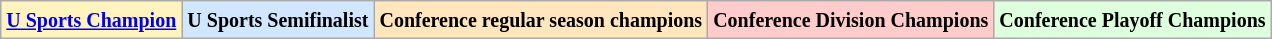<table class="wikitable">
<tr>
<td bgcolor="#FFF3BF"><small><strong><a href='#'>U Sports Champion</a> </strong></small></td>
<td bgcolor="#D0E7FF"><small><strong>U Sports Semifinalist</strong></small></td>
<td bgcolor="#FFE6BD"><small><strong>Conference regular season champions</strong></small></td>
<td bgcolor="#FFCCCC"><small><strong>Conference Division Champions</strong></small></td>
<td bgcolor="#ddffdd"><small><strong>Conference Playoff Champions</strong></small></td>
</tr>
</table>
